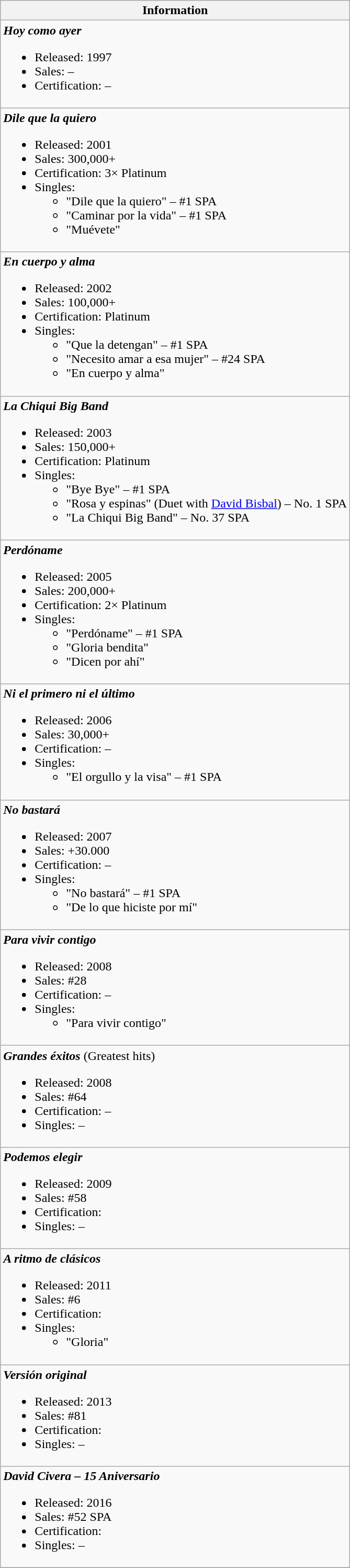<table class="wikitable">
<tr>
<th align="left">Information</th>
</tr>
<tr>
<td align="left"><strong><em>Hoy como ayer</em></strong><br><ul><li>Released: 1997</li><li>Sales: –</li><li>Certification: –</li></ul></td>
</tr>
<tr>
<td align="left"><strong><em>Dile que la quiero</em></strong><br><ul><li>Released: 2001</li><li>Sales: 300,000+</li><li>Certification: 3× Platinum</li><li>Singles:<ul><li>"Dile que la quiero" – #1 SPA</li><li>"Caminar por la vida" – #1 SPA</li><li>"Muévete"</li></ul></li></ul></td>
</tr>
<tr>
<td align="left"><strong><em>En cuerpo y alma</em></strong><br><ul><li>Released: 2002</li><li>Sales: 100,000+</li><li>Certification: Platinum</li><li>Singles:<ul><li>"Que la detengan" – #1 SPA</li><li>"Necesito amar a esa mujer" – #24 SPA</li><li>"En cuerpo y alma"</li></ul></li></ul></td>
</tr>
<tr>
<td align="left"><strong><em>La Chiqui Big Band</em></strong><br><ul><li>Released: 2003</li><li>Sales: 150,000+</li><li>Certification: Platinum</li><li>Singles:<ul><li>"Bye Bye" – #1 SPA</li><li>"Rosa y espinas" (Duet with <a href='#'>David Bisbal</a>) – No. 1 SPA</li><li>"La Chiqui Big Band" – No. 37 SPA</li></ul></li></ul></td>
</tr>
<tr>
<td align="left"><strong><em>Perdóname</em></strong><br><ul><li>Released: 2005</li><li>Sales: 200,000+</li><li>Certification: 2× Platinum</li><li>Singles:<ul><li>"Perdóname" – #1 SPA</li><li>"Gloria bendita"</li><li>"Dicen por ahí"</li></ul></li></ul></td>
</tr>
<tr>
<td align="left"><strong><em>Ni el primero ni el último</em></strong><br><ul><li>Released: 2006</li><li>Sales: 30,000+</li><li>Certification: –</li><li>Singles:<ul><li>"El orgullo y la visa" – #1 SPA</li></ul></li></ul></td>
</tr>
<tr>
<td align="left"><strong><em>No bastará</em></strong><br><ul><li>Released: 2007</li><li>Sales: +30.000</li><li>Certification: –</li><li>Singles:<ul><li>"No bastará" – #1 SPA</li><li>"De lo que hiciste por mí"</li></ul></li></ul></td>
</tr>
<tr>
<td align="left"><strong><em>Para vivir contigo</em></strong><br><ul><li>Released: 2008</li><li>Sales: #28</li><li>Certification: –</li><li>Singles:<ul><li>"Para vivir contigo"</li></ul></li></ul></td>
</tr>
<tr>
<td align="left"><strong><em>Grandes éxitos</em></strong> (Greatest hits)<br><ul><li>Released: 2008</li><li>Sales: #64</li><li>Certification: –</li><li>Singles: –</li></ul></td>
</tr>
<tr>
<td align="left"><strong><em>Podemos elegir</em></strong><br><ul><li>Released: 2009</li><li>Sales: #58</li><li>Certification:</li><li>Singles: –</li></ul></td>
</tr>
<tr>
<td align="left"><strong><em>A ritmo de clásicos</em></strong><br><ul><li>Released: 2011</li><li>Sales: #6</li><li>Certification:</li><li>Singles:<ul><li>"Gloria"</li></ul></li></ul></td>
</tr>
<tr>
<td align="left"><strong><em>Versión original</em></strong><br><ul><li>Released: 2013</li><li>Sales: #81</li><li>Certification:</li><li>Singles: –</li></ul></td>
</tr>
<tr>
<td align="left"><strong><em>David Civera – 15 Aniversario</em></strong><br><ul><li>Released: 2016</li><li>Sales: #52 SPA</li><li>Certification:</li><li>Singles: –</li></ul></td>
</tr>
<tr>
</tr>
</table>
